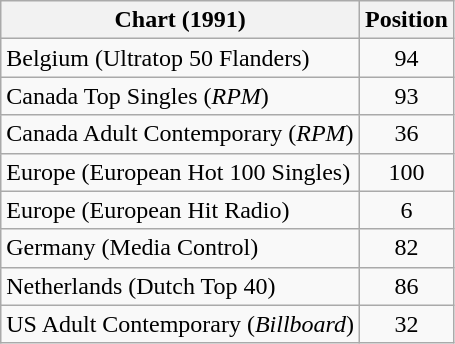<table class="wikitable sortable">
<tr>
<th>Chart (1991)</th>
<th>Position</th>
</tr>
<tr>
<td>Belgium (Ultratop 50 Flanders)</td>
<td align="center">94</td>
</tr>
<tr>
<td>Canada Top Singles (<em>RPM</em>)</td>
<td align="center">93</td>
</tr>
<tr>
<td>Canada Adult Contemporary (<em>RPM</em>)</td>
<td align="center">36</td>
</tr>
<tr>
<td>Europe (European Hot 100 Singles)</td>
<td align="center">100</td>
</tr>
<tr>
<td>Europe (European Hit Radio)</td>
<td align="center">6</td>
</tr>
<tr>
<td>Germany (Media Control)</td>
<td align="center">82</td>
</tr>
<tr>
<td>Netherlands (Dutch Top 40)</td>
<td align="center">86</td>
</tr>
<tr>
<td>US Adult Contemporary (<em>Billboard</em>)</td>
<td align="center">32</td>
</tr>
</table>
